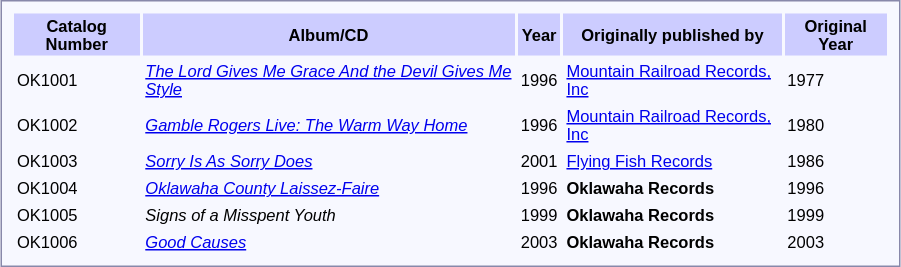<table cellpadding=2 cellspacing=2 width=600px style="font-family: verdana, sans-serif; padding: 6px; margin: 0 0 1em 1em; font-size: 11px; background-color: #f7f8ff; border:1px solid #8888aa;">
<tr style=background:#ccccff>
<th>Catalog Number</th>
<th>Album/CD</th>
<th>Year</th>
<th>Originally published by</th>
<th>Original Year</th>
</tr>
<tr>
<td>OK1001</td>
<td><em><a href='#'>The Lord Gives Me Grace And the Devil Gives Me Style</a></em></td>
<td>1996</td>
<td><a href='#'>Mountain Railroad Records, Inc</a></td>
<td>1977</td>
</tr>
<tr>
<td>OK1002</td>
<td><em><a href='#'>Gamble Rogers Live: The Warm Way Home</a></em></td>
<td>1996</td>
<td><a href='#'>Mountain Railroad Records, Inc</a></td>
<td>1980</td>
</tr>
<tr>
<td>OK1003</td>
<td><em><a href='#'>Sorry Is As Sorry Does</a></em></td>
<td>2001</td>
<td><a href='#'>Flying Fish Records</a></td>
<td>1986</td>
</tr>
<tr>
<td>OK1004</td>
<td><em><a href='#'>Oklawaha County Laissez-Faire</a></em></td>
<td>1996</td>
<td><strong>Oklawaha Records</strong></td>
<td>1996</td>
</tr>
<tr>
<td>OK1005</td>
<td><em>Signs of a Misspent Youth</em></td>
<td>1999</td>
<td><strong>Oklawaha Records</strong></td>
<td>1999</td>
</tr>
<tr>
<td>OK1006</td>
<td><em><a href='#'>Good Causes</a></em></td>
<td>2003</td>
<td><strong>Oklawaha Records</strong></td>
<td>2003</td>
</tr>
</table>
